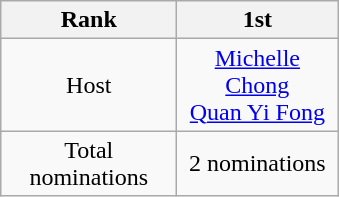<table class="wikitable" border="1">
<tr>
<th width="110">Rank</th>
<th width="100">1st</th>
</tr>
<tr align=center>
<td>Host</td>
<td><a href='#'>Michelle Chong</a><br><a href='#'>Quan Yi Fong</a></td>
</tr>
<tr align=center>
<td>Total nominations</td>
<td>2 nominations</td>
</tr>
</table>
